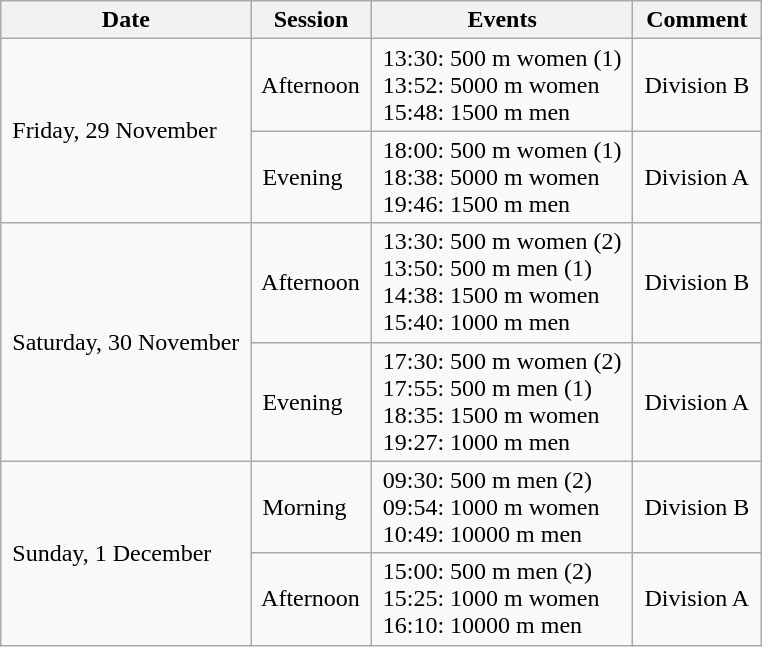<table class="wikitable" border="1">
<tr>
<th> Date </th>
<th> Session </th>
<th> Events </th>
<th> Comment </th>
</tr>
<tr>
<td rowspan=2> Friday, 29 November </td>
<td> Afternoon </td>
<td> 13:30: 500 m women (1) <br> 13:52: 5000 m women <br> 15:48: 1500 m men </td>
<td> Division B </td>
</tr>
<tr>
<td> Evening </td>
<td> 18:00: 500 m women (1) <br> 18:38: 5000 m women <br> 19:46: 1500 m men </td>
<td> Division A </td>
</tr>
<tr>
<td rowspan=2> Saturday, 30 November </td>
<td> Afternoon </td>
<td> 13:30: 500 m women (2) <br> 13:50: 500 m men (1) <br> 14:38: 1500 m women <br> 15:40: 1000 m men </td>
<td> Division B </td>
</tr>
<tr>
<td> Evening </td>
<td> 17:30: 500 m women (2) <br> 17:55: 500 m men (1) <br> 18:35: 1500 m women <br> 19:27: 1000 m men </td>
<td> Division A </td>
</tr>
<tr>
<td rowspan=2> Sunday, 1 December </td>
<td> Morning </td>
<td> 09:30: 500 m men (2) <br> 09:54: 1000 m women <br> 10:49: 10000 m men </td>
<td> Division B </td>
</tr>
<tr>
<td> Afternoon </td>
<td> 15:00: 500 m men (2) <br> 15:25: 1000 m women <br> 16:10: 10000 m men </td>
<td> Division A </td>
</tr>
</table>
